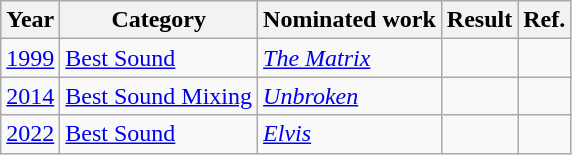<table class="wikitable">
<tr>
<th>Year</th>
<th>Category</th>
<th>Nominated work</th>
<th>Result</th>
<th>Ref.</th>
</tr>
<tr>
<td><a href='#'>1999</a></td>
<td><a href='#'>Best Sound</a></td>
<td><em><a href='#'>The Matrix</a></em></td>
<td></td>
<td></td>
</tr>
<tr>
<td><a href='#'>2014</a></td>
<td><a href='#'>Best Sound Mixing</a></td>
<td><em><a href='#'>Unbroken</a></em></td>
<td></td>
<td></td>
</tr>
<tr>
<td><a href='#'>2022</a></td>
<td><a href='#'>Best Sound</a></td>
<td><em><a href='#'>Elvis</a></em></td>
<td></td>
<td></td>
</tr>
</table>
